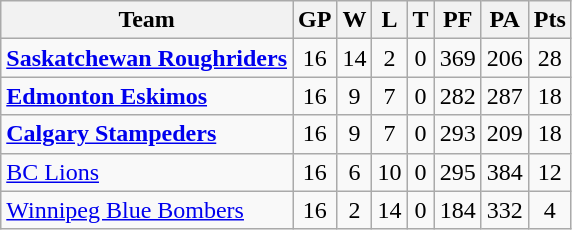<table class="wikitable" valign="top">
<tr>
<th>Team</th>
<th>GP</th>
<th>W</th>
<th>L</th>
<th>T</th>
<th>PF</th>
<th>PA</th>
<th>Pts</th>
</tr>
<tr align="center">
<td align="left"><strong><a href='#'>Saskatchewan Roughriders</a></strong></td>
<td>16</td>
<td>14</td>
<td>2</td>
<td>0</td>
<td>369</td>
<td>206</td>
<td>28</td>
</tr>
<tr align="center">
<td align="left"><strong><a href='#'>Edmonton Eskimos</a></strong></td>
<td>16</td>
<td>9</td>
<td>7</td>
<td>0</td>
<td>282</td>
<td>287</td>
<td>18</td>
</tr>
<tr align="center">
<td align="left"><strong><a href='#'>Calgary Stampeders</a></strong></td>
<td>16</td>
<td>9</td>
<td>7</td>
<td>0</td>
<td>293</td>
<td>209</td>
<td>18</td>
</tr>
<tr align="center">
<td align="left"><a href='#'>BC Lions</a></td>
<td>16</td>
<td>6</td>
<td>10</td>
<td>0</td>
<td>295</td>
<td>384</td>
<td>12</td>
</tr>
<tr align="center">
<td align="left"><a href='#'>Winnipeg Blue Bombers</a></td>
<td>16</td>
<td>2</td>
<td>14</td>
<td>0</td>
<td>184</td>
<td>332</td>
<td>4</td>
</tr>
</table>
